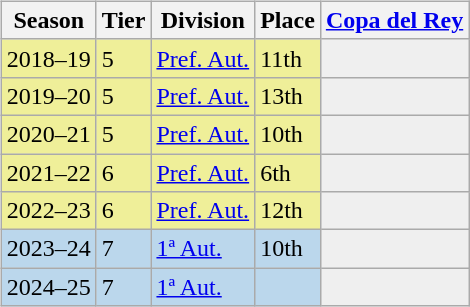<table>
<tr>
<td valign="top" width=0%><br><table class="wikitable">
<tr style="background:#f0f6fa;">
<th>Season</th>
<th>Tier</th>
<th>Division</th>
<th>Place</th>
<th><a href='#'>Copa del Rey</a></th>
</tr>
<tr>
<td style="background:#EFEF99;">2018–19</td>
<td style="background:#EFEF99;">5</td>
<td style="background:#EFEF99;"><a href='#'>Pref. Aut.</a></td>
<td style="background:#EFEF99;">11th</td>
<th style="background:#efefef;"></th>
</tr>
<tr>
<td style="background:#EFEF99;">2019–20</td>
<td style="background:#EFEF99;">5</td>
<td style="background:#EFEF99;"><a href='#'>Pref. Aut.</a></td>
<td style="background:#EFEF99;">13th</td>
<th style="background:#efefef;"></th>
</tr>
<tr>
<td style="background:#EFEF99;">2020–21</td>
<td style="background:#EFEF99;">5</td>
<td style="background:#EFEF99;"><a href='#'>Pref. Aut.</a></td>
<td style="background:#EFEF99;">10th</td>
<th style="background:#efefef;"></th>
</tr>
<tr>
<td style="background:#EFEF99;">2021–22</td>
<td style="background:#EFEF99;">6</td>
<td style="background:#EFEF99;"><a href='#'>Pref. Aut.</a></td>
<td style="background:#EFEF99;">6th</td>
<th style="background:#efefef;"></th>
</tr>
<tr>
<td style="background:#EFEF99;">2022–23</td>
<td style="background:#EFEF99;">6</td>
<td style="background:#EFEF99;"><a href='#'>Pref. Aut.</a></td>
<td style="background:#EFEF99;">12th</td>
<th style="background:#efefef;"></th>
</tr>
<tr>
<td style="background:#BBD7EC;">2023–24</td>
<td style="background:#BBD7EC;">7</td>
<td style="background:#BBD7EC;"><a href='#'>1ª Aut.</a></td>
<td style="background:#BBD7EC;">10th</td>
<th style="background:#efefef;"></th>
</tr>
<tr>
<td style="background:#BBD7EC;">2024–25</td>
<td style="background:#BBD7EC;">7</td>
<td style="background:#BBD7EC;"><a href='#'>1ª Aut.</a></td>
<td style="background:#BBD7EC;"></td>
<th style="background:#efefef;"></th>
</tr>
</table>
</td>
</tr>
</table>
